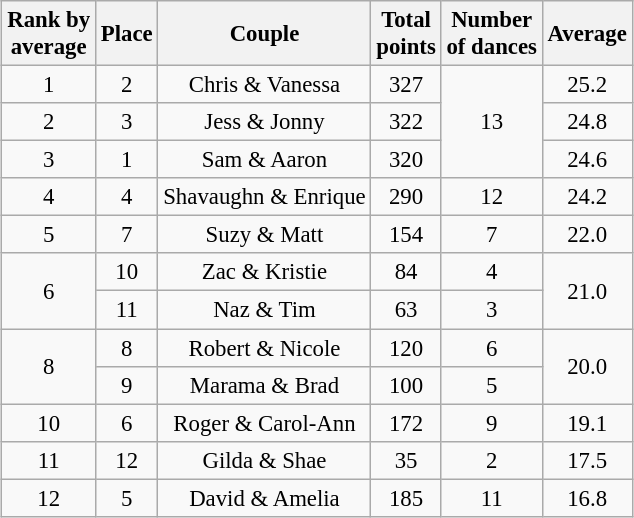<table class="wikitable sortable" style="margin:auto; text-align:center; font-size:95%;">
<tr>
<th>Rank by<br>average</th>
<th>Place</th>
<th>Couple</th>
<th>Total<br>points</th>
<th>Number<br>of dances</th>
<th>Average</th>
</tr>
<tr>
<td>1</td>
<td>2</td>
<td>Chris & Vanessa</td>
<td>327</td>
<td rowspan="3">13</td>
<td>25.2</td>
</tr>
<tr>
<td>2</td>
<td>3</td>
<td>Jess & Jonny</td>
<td>322</td>
<td>24.8</td>
</tr>
<tr>
<td>3</td>
<td>1</td>
<td>Sam & Aaron</td>
<td>320</td>
<td>24.6</td>
</tr>
<tr>
<td>4</td>
<td>4</td>
<td>Shavaughn & Enrique</td>
<td>290</td>
<td>12</td>
<td>24.2</td>
</tr>
<tr>
<td>5</td>
<td>7</td>
<td>Suzy & Matt</td>
<td>154</td>
<td>7</td>
<td>22.0</td>
</tr>
<tr>
<td rowspan="2">6</td>
<td>10</td>
<td>Zac & Kristie</td>
<td>84</td>
<td>4</td>
<td rowspan="2">21.0</td>
</tr>
<tr>
<td>11</td>
<td>Naz & Tim</td>
<td>63</td>
<td>3</td>
</tr>
<tr>
<td rowspan="2">8</td>
<td>8</td>
<td>Robert & Nicole</td>
<td>120</td>
<td>6</td>
<td rowspan="2">20.0</td>
</tr>
<tr>
<td>9</td>
<td>Marama & Brad</td>
<td>100</td>
<td>5</td>
</tr>
<tr>
<td>10</td>
<td>6</td>
<td>Roger & Carol-Ann</td>
<td>172</td>
<td>9</td>
<td>19.1</td>
</tr>
<tr>
<td>11</td>
<td>12</td>
<td>Gilda & Shae</td>
<td>35</td>
<td>2</td>
<td>17.5</td>
</tr>
<tr>
<td>12</td>
<td>5</td>
<td>David & Amelia</td>
<td>185</td>
<td>11</td>
<td>16.8</td>
</tr>
</table>
